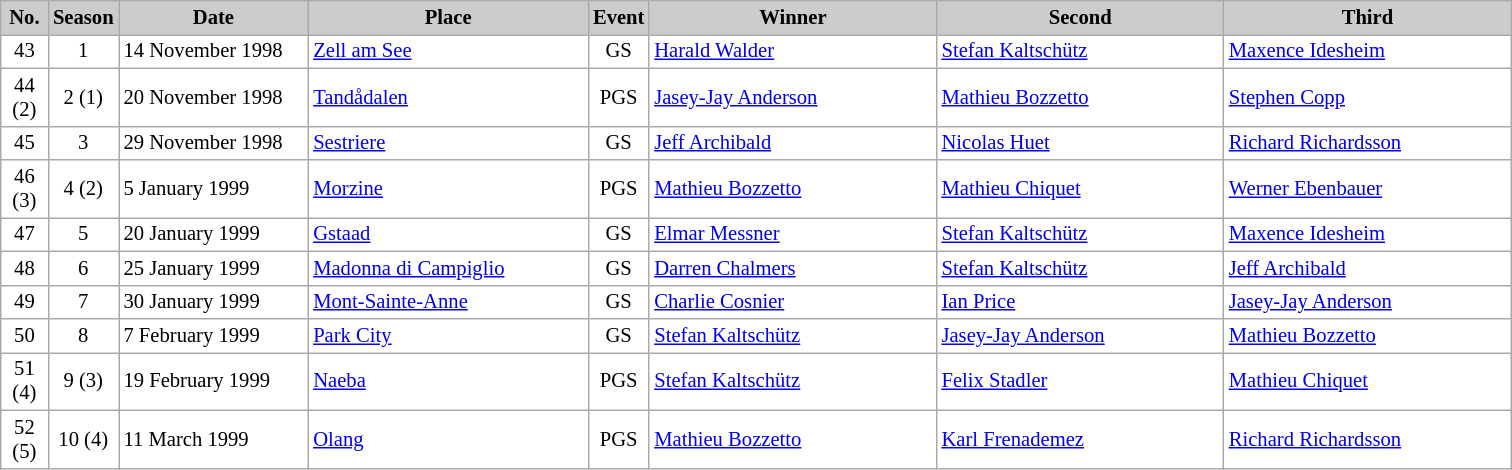<table class="wikitable plainrowheaders" style="background:#fff; font-size:86%; border:grey solid 1px; border-collapse:collapse;">
<tr style="background:#ccc; text-align:center;">
<th scope="col" style="background:#ccc; width:25px;">No.</th>
<th scope="col" style="background:#ccc; width:30px;">Season</th>
<th scope="col" style="background:#ccc; width:120px;">Date</th>
<th scope="col" style="background:#ccc; width:180px;">Place</th>
<th scope="col" style="background:#ccc; width:15px;">Event</th>
<th scope="col" style="background:#ccc; width:185px;">Winner</th>
<th scope="col" style="background:#ccc; width:185px;">Second</th>
<th scope="col" style="background:#ccc; width:185px;">Third</th>
</tr>
<tr>
<td align=center>43</td>
<td align=center>1</td>
<td>14 November 1998</td>
<td> <a href='#'>Zell am See</a></td>
<td align=center>GS</td>
<td> <a href='#'>Harald Walder</a></td>
<td> <a href='#'>Stefan Kaltschütz</a></td>
<td> <a href='#'>Maxence Idesheim</a></td>
</tr>
<tr>
<td align=center>44 (2)</td>
<td align=center>2 (1)</td>
<td>20 November 1998</td>
<td> <a href='#'>Tandådalen</a></td>
<td align=center>PGS</td>
<td> <a href='#'>Jasey-Jay Anderson</a></td>
<td> <a href='#'>Mathieu Bozzetto</a></td>
<td> <a href='#'>Stephen Copp</a></td>
</tr>
<tr>
<td align=center>45</td>
<td align=center>3</td>
<td>29 November 1998</td>
<td> <a href='#'>Sestriere</a></td>
<td align=center>GS</td>
<td> <a href='#'>Jeff Archibald</a></td>
<td> <a href='#'>Nicolas Huet</a></td>
<td> <a href='#'>Richard Richardsson</a></td>
</tr>
<tr>
<td align=center>46 (3)</td>
<td align=center>4 (2)</td>
<td>5 January 1999</td>
<td> <a href='#'>Morzine</a></td>
<td align=center>PGS</td>
<td> <a href='#'>Mathieu Bozzetto</a></td>
<td> <a href='#'>Mathieu Chiquet</a></td>
<td> <a href='#'>Werner Ebenbauer</a></td>
</tr>
<tr>
<td align=center>47</td>
<td align=center>5</td>
<td>20 January 1999</td>
<td> <a href='#'>Gstaad</a></td>
<td align=center>GS</td>
<td> <a href='#'>Elmar Messner</a></td>
<td> <a href='#'>Stefan Kaltschütz</a></td>
<td> <a href='#'>Maxence Idesheim</a></td>
</tr>
<tr>
<td align=center>48</td>
<td align=center>6</td>
<td>25 January 1999</td>
<td> <a href='#'>Madonna di Campiglio</a></td>
<td align=center>GS</td>
<td> <a href='#'>Darren Chalmers</a></td>
<td> <a href='#'>Stefan Kaltschütz</a></td>
<td> <a href='#'>Jeff Archibald</a></td>
</tr>
<tr>
<td align=center>49</td>
<td align=center>7</td>
<td>30 January 1999</td>
<td> <a href='#'>Mont-Sainte-Anne</a></td>
<td align=center>GS</td>
<td> <a href='#'>Charlie Cosnier</a></td>
<td> <a href='#'>Ian Price</a></td>
<td> <a href='#'>Jasey-Jay Anderson</a></td>
</tr>
<tr>
<td align=center>50</td>
<td align=center>8</td>
<td>7 February 1999</td>
<td> <a href='#'>Park City</a></td>
<td align=center>GS</td>
<td> <a href='#'>Stefan Kaltschütz</a></td>
<td> <a href='#'>Jasey-Jay Anderson</a></td>
<td> <a href='#'>Mathieu Bozzetto</a></td>
</tr>
<tr>
<td align=center>51 (4)</td>
<td align=center>9 (3)</td>
<td>19 February 1999</td>
<td> <a href='#'>Naeba</a></td>
<td align=center>PGS</td>
<td> <a href='#'>Stefan Kaltschütz</a></td>
<td> <a href='#'>Felix Stadler</a></td>
<td> <a href='#'>Mathieu Chiquet</a></td>
</tr>
<tr>
<td align=center>52 (5)</td>
<td align=center>10 (4)</td>
<td>11 March 1999</td>
<td> <a href='#'>Olang</a></td>
<td align=center>PGS</td>
<td> <a href='#'>Mathieu Bozzetto</a></td>
<td> <a href='#'>Karl Frenademez</a></td>
<td> <a href='#'>Richard Richardsson</a></td>
</tr>
</table>
